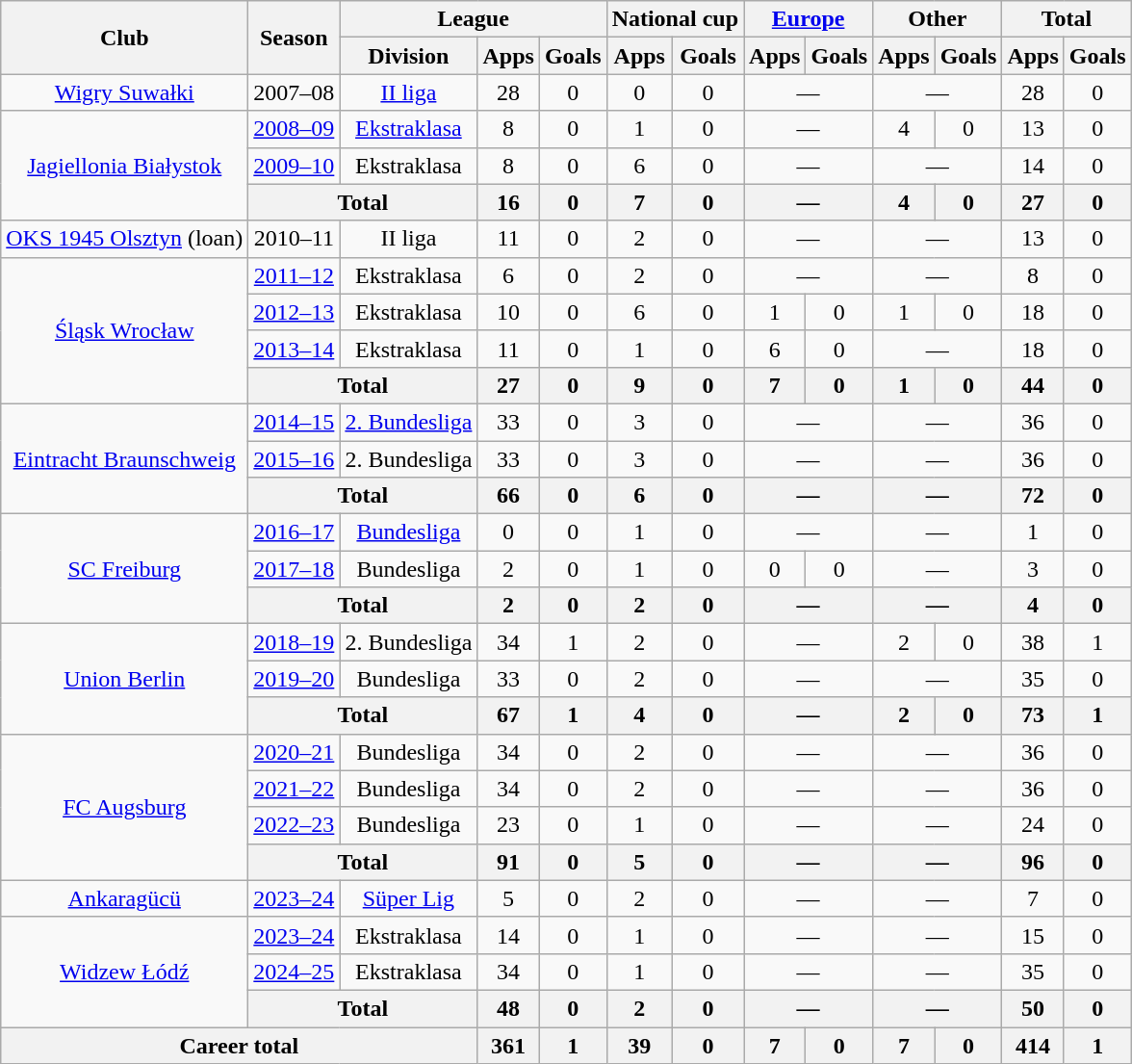<table class="wikitable" style="text-align: center">
<tr>
<th rowspan="2">Club</th>
<th rowspan="2">Season</th>
<th colspan="3">League</th>
<th colspan="2">National cup</th>
<th colspan="2"><a href='#'>Europe</a></th>
<th colspan="2">Other</th>
<th colspan="2">Total</th>
</tr>
<tr>
<th>Division</th>
<th>Apps</th>
<th>Goals</th>
<th>Apps</th>
<th>Goals</th>
<th>Apps</th>
<th>Goals</th>
<th>Apps</th>
<th>Goals</th>
<th>Apps</th>
<th>Goals</th>
</tr>
<tr>
<td><a href='#'>Wigry Suwałki</a></td>
<td>2007–08</td>
<td><a href='#'>II liga</a></td>
<td>28</td>
<td>0</td>
<td>0</td>
<td>0</td>
<td colspan="2">—</td>
<td colspan="2">—</td>
<td>28</td>
<td>0</td>
</tr>
<tr>
<td rowspan="3"><a href='#'>Jagiellonia Białystok</a></td>
<td><a href='#'>2008–09</a></td>
<td><a href='#'>Ekstraklasa</a></td>
<td>8</td>
<td>0</td>
<td>1</td>
<td>0</td>
<td colspan="2">—</td>
<td>4</td>
<td>0</td>
<td>13</td>
<td>0</td>
</tr>
<tr>
<td><a href='#'>2009–10</a></td>
<td>Ekstraklasa</td>
<td>8</td>
<td>0</td>
<td>6</td>
<td>0</td>
<td colspan="2">—</td>
<td colspan="2">—</td>
<td>14</td>
<td>0</td>
</tr>
<tr>
<th colspan="2">Total</th>
<th>16</th>
<th>0</th>
<th>7</th>
<th>0</th>
<th colspan="2">—</th>
<th>4</th>
<th>0</th>
<th>27</th>
<th>0</th>
</tr>
<tr>
<td><a href='#'>OKS 1945 Olsztyn</a> (loan)</td>
<td>2010–11</td>
<td>II liga</td>
<td>11</td>
<td>0</td>
<td>2</td>
<td>0</td>
<td colspan="2">—</td>
<td colspan="2">—</td>
<td>13</td>
<td>0</td>
</tr>
<tr>
<td rowspan="4"><a href='#'>Śląsk Wrocław</a></td>
<td><a href='#'>2011–12</a></td>
<td>Ekstraklasa</td>
<td>6</td>
<td>0</td>
<td>2</td>
<td>0</td>
<td colspan="2">—</td>
<td colspan="2">—</td>
<td>8</td>
<td>0</td>
</tr>
<tr>
<td><a href='#'>2012–13</a></td>
<td>Ekstraklasa</td>
<td>10</td>
<td>0</td>
<td>6</td>
<td>0</td>
<td>1</td>
<td>0</td>
<td>1</td>
<td>0</td>
<td>18</td>
<td>0</td>
</tr>
<tr>
<td><a href='#'>2013–14</a></td>
<td>Ekstraklasa</td>
<td>11</td>
<td>0</td>
<td>1</td>
<td>0</td>
<td>6</td>
<td>0</td>
<td colspan="2">—</td>
<td>18</td>
<td>0</td>
</tr>
<tr>
<th colspan="2">Total</th>
<th>27</th>
<th>0</th>
<th>9</th>
<th>0</th>
<th>7</th>
<th>0</th>
<th>1</th>
<th>0</th>
<th>44</th>
<th>0</th>
</tr>
<tr>
<td rowspan="3"><a href='#'>Eintracht Braunschweig</a></td>
<td><a href='#'>2014–15</a></td>
<td><a href='#'>2. Bundesliga</a></td>
<td>33</td>
<td>0</td>
<td>3</td>
<td>0</td>
<td colspan="2">—</td>
<td colspan="2">—</td>
<td>36</td>
<td>0</td>
</tr>
<tr>
<td><a href='#'>2015–16</a></td>
<td>2. Bundesliga</td>
<td>33</td>
<td>0</td>
<td>3</td>
<td>0</td>
<td colspan="2">—</td>
<td colspan="2">—</td>
<td>36</td>
<td>0</td>
</tr>
<tr>
<th colspan="2">Total</th>
<th>66</th>
<th>0</th>
<th>6</th>
<th>0</th>
<th colspan="2">—</th>
<th colspan="2">—</th>
<th>72</th>
<th>0</th>
</tr>
<tr>
<td rowspan="3"><a href='#'>SC Freiburg</a></td>
<td><a href='#'>2016–17</a></td>
<td><a href='#'>Bundesliga</a></td>
<td>0</td>
<td>0</td>
<td>1</td>
<td>0</td>
<td colspan="2">—</td>
<td colspan="2">—</td>
<td>1</td>
<td>0</td>
</tr>
<tr>
<td><a href='#'>2017–18</a></td>
<td>Bundesliga</td>
<td>2</td>
<td>0</td>
<td>1</td>
<td>0</td>
<td>0</td>
<td>0</td>
<td colspan="2">—</td>
<td>3</td>
<td>0</td>
</tr>
<tr>
<th colspan="2">Total</th>
<th>2</th>
<th>0</th>
<th>2</th>
<th>0</th>
<th colspan="2">—</th>
<th colspan="2">—</th>
<th>4</th>
<th>0</th>
</tr>
<tr>
<td rowspan="3"><a href='#'>Union Berlin</a></td>
<td><a href='#'>2018–19</a></td>
<td>2. Bundesliga</td>
<td>34</td>
<td>1</td>
<td>2</td>
<td>0</td>
<td colspan="2">—</td>
<td>2</td>
<td>0</td>
<td>38</td>
<td>1</td>
</tr>
<tr>
<td><a href='#'>2019–20</a></td>
<td>Bundesliga</td>
<td>33</td>
<td>0</td>
<td>2</td>
<td>0</td>
<td colspan="2">—</td>
<td colspan="2">—</td>
<td>35</td>
<td>0</td>
</tr>
<tr>
<th colspan="2">Total</th>
<th>67</th>
<th>1</th>
<th>4</th>
<th>0</th>
<th colspan="2">—</th>
<th>2</th>
<th>0</th>
<th>73</th>
<th>1</th>
</tr>
<tr>
<td rowspan="4"><a href='#'>FC Augsburg</a></td>
<td><a href='#'>2020–21</a></td>
<td>Bundesliga</td>
<td>34</td>
<td>0</td>
<td>2</td>
<td>0</td>
<td colspan="2">—</td>
<td colspan="2">—</td>
<td>36</td>
<td>0</td>
</tr>
<tr>
<td><a href='#'>2021–22</a></td>
<td>Bundesliga</td>
<td>34</td>
<td>0</td>
<td>2</td>
<td>0</td>
<td colspan="2">—</td>
<td colspan="2">—</td>
<td>36</td>
<td>0</td>
</tr>
<tr>
<td><a href='#'>2022–23</a></td>
<td>Bundesliga</td>
<td>23</td>
<td>0</td>
<td>1</td>
<td>0</td>
<td colspan="2">—</td>
<td colspan="2">—</td>
<td>24</td>
<td>0</td>
</tr>
<tr>
<th colspan="2">Total</th>
<th>91</th>
<th>0</th>
<th>5</th>
<th>0</th>
<th colspan="2">—</th>
<th colspan="2">—</th>
<th>96</th>
<th>0</th>
</tr>
<tr>
<td><a href='#'>Ankaragücü</a></td>
<td><a href='#'>2023–24</a></td>
<td><a href='#'>Süper Lig</a></td>
<td>5</td>
<td>0</td>
<td>2</td>
<td>0</td>
<td colspan="2">—</td>
<td colspan="2">—</td>
<td>7</td>
<td>0</td>
</tr>
<tr>
<td rowspan="3"><a href='#'>Widzew Łódź</a></td>
<td><a href='#'>2023–24</a></td>
<td>Ekstraklasa</td>
<td>14</td>
<td>0</td>
<td>1</td>
<td>0</td>
<td colspan="2">—</td>
<td colspan="2">—</td>
<td>15</td>
<td>0</td>
</tr>
<tr>
<td><a href='#'>2024–25</a></td>
<td>Ekstraklasa</td>
<td>34</td>
<td>0</td>
<td>1</td>
<td>0</td>
<td colspan="2">—</td>
<td colspan="2">—</td>
<td>35</td>
<td>0</td>
</tr>
<tr>
<th colspan="2">Total</th>
<th>48</th>
<th>0</th>
<th>2</th>
<th>0</th>
<th colspan="2">—</th>
<th colspan="2">—</th>
<th>50</th>
<th>0</th>
</tr>
<tr>
<th colspan="3">Career total</th>
<th>361</th>
<th>1</th>
<th>39</th>
<th>0</th>
<th>7</th>
<th>0</th>
<th>7</th>
<th>0</th>
<th>414</th>
<th>1</th>
</tr>
</table>
